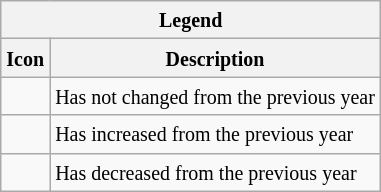<table class="wikitable">
<tr>
<th colspan="2"><small>Legend</small></th>
</tr>
<tr>
<th><small> Icon</small></th>
<th><small> Description</small></th>
</tr>
<tr>
<td></td>
<td><small>Has not changed from the previous year</small></td>
</tr>
<tr>
<td></td>
<td><small>Has increased from the previous year</small></td>
</tr>
<tr>
<td></td>
<td><small>Has decreased from the previous year</small></td>
</tr>
</table>
